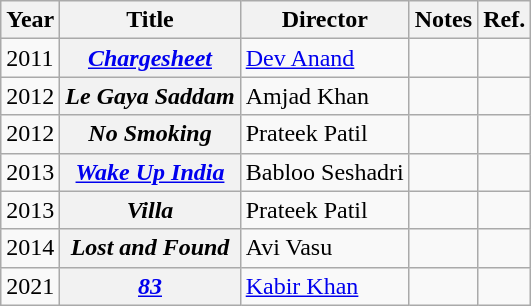<table class="wikitable">
<tr>
<th>Year</th>
<th>Title</th>
<th>Director</th>
<th>Notes</th>
<th>Ref.</th>
</tr>
<tr>
<td>2011</td>
<th><em><a href='#'>Chargesheet</a></em></th>
<td><a href='#'>Dev Anand</a></td>
<td></td>
<td></td>
</tr>
<tr>
<td>2012</td>
<th><em>Le Gaya Saddam</em></th>
<td>Amjad Khan</td>
<td></td>
<td></td>
</tr>
<tr>
<td>2012</td>
<th><em>No Smoking</em></th>
<td>Prateek Patil</td>
<td></td>
<td></td>
</tr>
<tr>
<td>2013</td>
<th><em><a href='#'>Wake Up India</a></em></th>
<td>Babloo Seshadri</td>
<td></td>
<td></td>
</tr>
<tr>
<td>2013</td>
<th><em>Villa</em></th>
<td>Prateek Patil</td>
<td></td>
<td></td>
</tr>
<tr>
<td>2014</td>
<th><em>Lost and Found</em></th>
<td>Avi Vasu</td>
<td></td>
<td></td>
</tr>
<tr>
<td>2021</td>
<th><em><a href='#'>83</a></em></th>
<td><a href='#'>Kabir Khan</a></td>
<td></td>
<td></td>
</tr>
</table>
